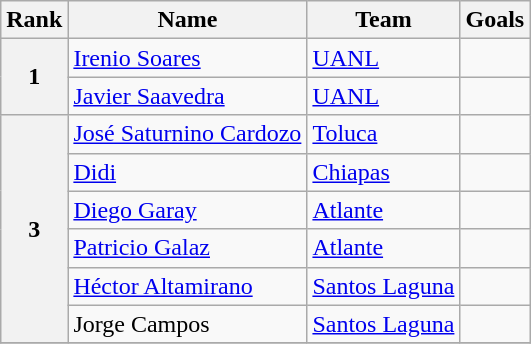<table class="wikitable">
<tr>
<th>Rank</th>
<th>Name</th>
<th>Team</th>
<th>Goals</th>
</tr>
<tr>
<th rowspan=2>1</th>
<td> <a href='#'>Irenio Soares</a></td>
<td><a href='#'>UANL</a></td>
<td></td>
</tr>
<tr>
<td> <a href='#'>Javier Saavedra</a></td>
<td><a href='#'>UANL</a></td>
<td></td>
</tr>
<tr>
<th rowspan=6>3</th>
<td> <a href='#'>José Saturnino Cardozo</a></td>
<td><a href='#'>Toluca</a></td>
<td></td>
</tr>
<tr>
<td> <a href='#'>Didi</a></td>
<td><a href='#'>Chiapas</a></td>
<td></td>
</tr>
<tr>
<td> <a href='#'>Diego Garay</a></td>
<td><a href='#'>Atlante</a></td>
<td></td>
</tr>
<tr>
<td> <a href='#'>Patricio Galaz</a></td>
<td><a href='#'>Atlante</a></td>
<td></td>
</tr>
<tr>
<td> <a href='#'>Héctor Altamirano</a></td>
<td><a href='#'>Santos Laguna</a></td>
<td></td>
</tr>
<tr>
<td> Jorge Campos</td>
<td><a href='#'>Santos Laguna</a></td>
<td></td>
</tr>
<tr>
</tr>
</table>
